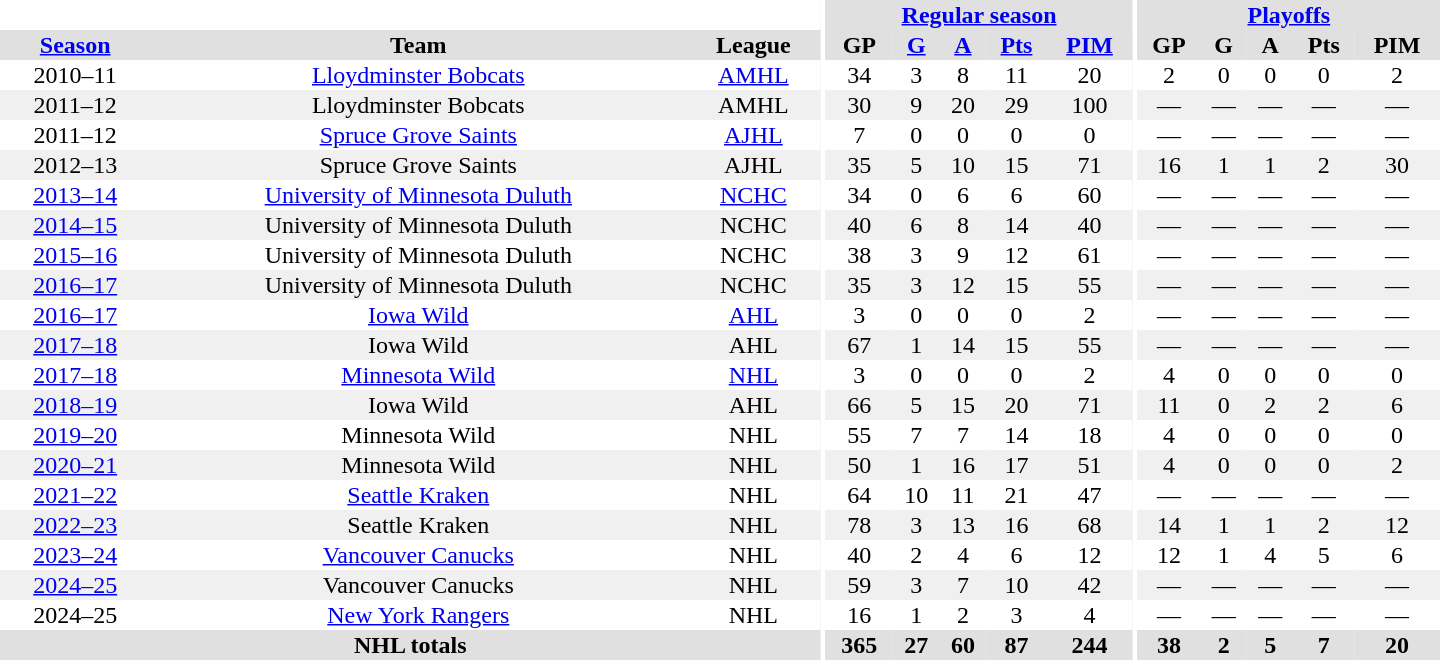<table border="0" cellpadding="1" cellspacing="0" style="text-align:center; width:60em;">
<tr bgcolor="#e0e0e0">
<th colspan="3" bgcolor="#ffffff"></th>
<th rowspan="99" bgcolor="#ffffff"></th>
<th colspan="5"><a href='#'>Regular season</a></th>
<th rowspan="99" bgcolor="#ffffff"></th>
<th colspan="5"><a href='#'>Playoffs</a></th>
</tr>
<tr bgcolor="#e0e0e0">
<th><a href='#'>Season</a></th>
<th>Team</th>
<th>League</th>
<th>GP</th>
<th><a href='#'>G</a></th>
<th><a href='#'>A</a></th>
<th><a href='#'>Pts</a></th>
<th><a href='#'>PIM</a></th>
<th>GP</th>
<th>G</th>
<th>A</th>
<th>Pts</th>
<th>PIM</th>
</tr>
<tr>
<td>2010–11</td>
<td><a href='#'>Lloydminster Bobcats</a></td>
<td><a href='#'>AMHL</a></td>
<td>34</td>
<td>3</td>
<td>8</td>
<td>11</td>
<td>20</td>
<td>2</td>
<td>0</td>
<td>0</td>
<td>0</td>
<td>2</td>
</tr>
<tr bgcolor="#f0f0f0">
<td>2011–12</td>
<td>Lloydminster Bobcats</td>
<td>AMHL</td>
<td>30</td>
<td>9</td>
<td>20</td>
<td>29</td>
<td>100</td>
<td>—</td>
<td>—</td>
<td>—</td>
<td>—</td>
<td>—</td>
</tr>
<tr>
<td>2011–12</td>
<td><a href='#'>Spruce Grove Saints</a></td>
<td><a href='#'>AJHL</a></td>
<td>7</td>
<td>0</td>
<td>0</td>
<td>0</td>
<td>0</td>
<td>—</td>
<td>—</td>
<td>—</td>
<td>—</td>
<td>—</td>
</tr>
<tr bgcolor="#f0f0f0">
<td>2012–13</td>
<td>Spruce Grove Saints</td>
<td>AJHL</td>
<td>35</td>
<td>5</td>
<td>10</td>
<td>15</td>
<td>71</td>
<td>16</td>
<td>1</td>
<td>1</td>
<td>2</td>
<td>30</td>
</tr>
<tr>
<td><a href='#'>2013–14</a></td>
<td><a href='#'>University of Minnesota Duluth</a></td>
<td><a href='#'>NCHC</a></td>
<td>34</td>
<td>0</td>
<td>6</td>
<td>6</td>
<td>60</td>
<td>—</td>
<td>—</td>
<td>—</td>
<td>—</td>
<td>—</td>
</tr>
<tr bgcolor="#f0f0f0">
<td><a href='#'>2014–15</a></td>
<td>University of Minnesota Duluth</td>
<td>NCHC</td>
<td>40</td>
<td>6</td>
<td>8</td>
<td>14</td>
<td>40</td>
<td>—</td>
<td>—</td>
<td>—</td>
<td>—</td>
<td>—</td>
</tr>
<tr>
<td><a href='#'>2015–16</a></td>
<td>University of Minnesota Duluth</td>
<td>NCHC</td>
<td>38</td>
<td>3</td>
<td>9</td>
<td>12</td>
<td>61</td>
<td>—</td>
<td>—</td>
<td>—</td>
<td>—</td>
<td>—</td>
</tr>
<tr bgcolor="#f0f0f0">
<td><a href='#'>2016–17</a></td>
<td>University of Minnesota Duluth</td>
<td>NCHC</td>
<td>35</td>
<td>3</td>
<td>12</td>
<td>15</td>
<td>55</td>
<td>—</td>
<td>—</td>
<td>—</td>
<td>—</td>
<td>—</td>
</tr>
<tr>
<td><a href='#'>2016–17</a></td>
<td><a href='#'>Iowa Wild</a></td>
<td><a href='#'>AHL</a></td>
<td>3</td>
<td>0</td>
<td>0</td>
<td>0</td>
<td>2</td>
<td>—</td>
<td>—</td>
<td>—</td>
<td>—</td>
<td>—</td>
</tr>
<tr bgcolor="#f0f0f0">
<td><a href='#'>2017–18</a></td>
<td>Iowa Wild</td>
<td>AHL</td>
<td>67</td>
<td>1</td>
<td>14</td>
<td>15</td>
<td>55</td>
<td>—</td>
<td>—</td>
<td>—</td>
<td>—</td>
<td>—</td>
</tr>
<tr>
<td><a href='#'>2017–18</a></td>
<td><a href='#'>Minnesota Wild</a></td>
<td><a href='#'>NHL</a></td>
<td>3</td>
<td>0</td>
<td>0</td>
<td>0</td>
<td>2</td>
<td>4</td>
<td>0</td>
<td>0</td>
<td>0</td>
<td>0</td>
</tr>
<tr bgcolor="#f0f0f0">
<td><a href='#'>2018–19</a></td>
<td>Iowa Wild</td>
<td>AHL</td>
<td>66</td>
<td>5</td>
<td>15</td>
<td>20</td>
<td>71</td>
<td>11</td>
<td>0</td>
<td>2</td>
<td>2</td>
<td>6</td>
</tr>
<tr>
<td><a href='#'>2019–20</a></td>
<td>Minnesota Wild</td>
<td>NHL</td>
<td>55</td>
<td>7</td>
<td>7</td>
<td>14</td>
<td>18</td>
<td>4</td>
<td>0</td>
<td>0</td>
<td>0</td>
<td>0</td>
</tr>
<tr bgcolor="#f0f0f0">
<td><a href='#'>2020–21</a></td>
<td>Minnesota Wild</td>
<td>NHL</td>
<td>50</td>
<td>1</td>
<td>16</td>
<td>17</td>
<td>51</td>
<td>4</td>
<td>0</td>
<td>0</td>
<td>0</td>
<td>2</td>
</tr>
<tr>
<td><a href='#'>2021–22</a></td>
<td><a href='#'>Seattle Kraken</a></td>
<td>NHL</td>
<td>64</td>
<td>10</td>
<td>11</td>
<td>21</td>
<td>47</td>
<td>—</td>
<td>—</td>
<td>—</td>
<td>—</td>
<td>—</td>
</tr>
<tr bgcolor="#f0f0f0">
<td><a href='#'>2022–23</a></td>
<td>Seattle Kraken</td>
<td>NHL</td>
<td>78</td>
<td>3</td>
<td>13</td>
<td>16</td>
<td>68</td>
<td>14</td>
<td>1</td>
<td>1</td>
<td>2</td>
<td>12</td>
</tr>
<tr>
<td><a href='#'>2023–24</a></td>
<td><a href='#'>Vancouver Canucks</a></td>
<td>NHL</td>
<td>40</td>
<td>2</td>
<td>4</td>
<td>6</td>
<td>12</td>
<td>12</td>
<td>1</td>
<td>4</td>
<td>5</td>
<td>6</td>
</tr>
<tr bgcolor="#f0f0f0">
<td><a href='#'>2024–25</a></td>
<td>Vancouver Canucks</td>
<td>NHL</td>
<td>59</td>
<td>3</td>
<td>7</td>
<td>10</td>
<td>42</td>
<td>—</td>
<td>—</td>
<td>—</td>
<td>—</td>
<td>—</td>
</tr>
<tr>
<td>2024–25</td>
<td><a href='#'>New York Rangers</a></td>
<td>NHL</td>
<td>16</td>
<td>1</td>
<td>2</td>
<td>3</td>
<td>4</td>
<td>—</td>
<td>—</td>
<td>—</td>
<td>—</td>
<td>—</td>
</tr>
<tr bgcolor="#e0e0e0">
<th colspan="3">NHL totals</th>
<th>365</th>
<th>27</th>
<th>60</th>
<th>87</th>
<th>244</th>
<th>38</th>
<th>2</th>
<th>5</th>
<th>7</th>
<th>20</th>
</tr>
</table>
